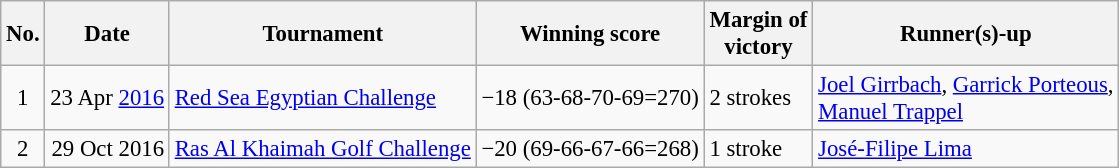<table class="wikitable" style="font-size:95%;">
<tr>
<th>No.</th>
<th>Date</th>
<th>Tournament</th>
<th>Winning score</th>
<th>Margin of<br>victory</th>
<th>Runner(s)-up</th>
</tr>
<tr>
<td align=center>1</td>
<td align=right>23 Apr <a href='#'>2016</a></td>
<td><a href='#'>Red Sea Egyptian Challenge</a></td>
<td>−18 (63-68-70-69=270)</td>
<td>2 strokes</td>
<td> <a href='#'>Joel Girrbach</a>,  <a href='#'>Garrick Porteous</a>,<br> <a href='#'>Manuel Trappel</a></td>
</tr>
<tr>
<td align=center>2</td>
<td align=right>29 Oct 2016</td>
<td><a href='#'>Ras Al Khaimah Golf Challenge</a></td>
<td>−20 (69-66-67-66=268)</td>
<td>1 stroke</td>
<td> <a href='#'>José-Filipe Lima</a></td>
</tr>
</table>
